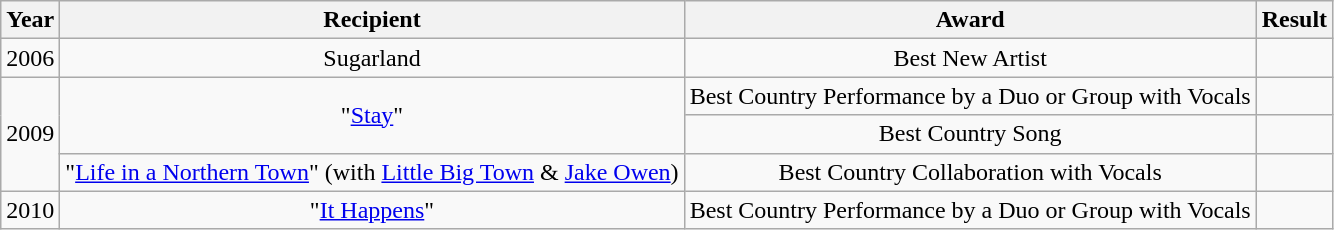<table class="wikitable" style="text-align:center">
<tr>
<th>Year</th>
<th>Recipient</th>
<th>Award</th>
<th>Result</th>
</tr>
<tr>
<td>2006</td>
<td>Sugarland</td>
<td>Best New Artist</td>
<td></td>
</tr>
<tr>
<td rowspan="3">2009</td>
<td rowspan="2">"<a href='#'>Stay</a>"</td>
<td>Best Country Performance by a Duo or Group with Vocals</td>
<td></td>
</tr>
<tr>
<td>Best Country Song</td>
<td></td>
</tr>
<tr>
<td>"<a href='#'>Life in a Northern Town</a>" (with <a href='#'>Little Big Town</a> & <a href='#'>Jake Owen</a>)</td>
<td>Best Country Collaboration with Vocals</td>
<td></td>
</tr>
<tr>
<td>2010</td>
<td>"<a href='#'>It Happens</a>"</td>
<td>Best Country Performance by a Duo or Group with Vocals</td>
<td></td>
</tr>
</table>
